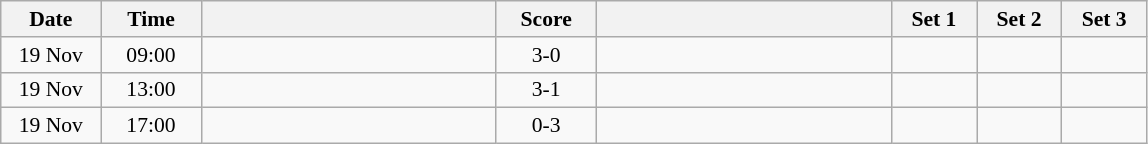<table class="wikitable" style="text-align: center; font-size:90% ">
<tr>
<th width="60">Date</th>
<th width="60">Time</th>
<th align="right" width="190"></th>
<th width="60">Score</th>
<th align="left" width="190"></th>
<th width="50">Set 1</th>
<th width="50">Set 2</th>
<th width="50">Set 3</th>
</tr>
<tr>
<td>19 Nov</td>
<td>09:00</td>
<td align=right></td>
<td align=center>3-0</td>
<td align=left></td>
<td></td>
<td></td>
<td></td>
</tr>
<tr>
<td>19 Nov</td>
<td>13:00</td>
<td align=right></td>
<td align=center>3-1</td>
<td align=left></td>
<td></td>
<td></td>
<td></td>
</tr>
<tr>
<td>19 Nov</td>
<td>17:00</td>
<td align=right></td>
<td align=center>0-3</td>
<td align=left></td>
<td></td>
<td></td>
<td></td>
</tr>
</table>
